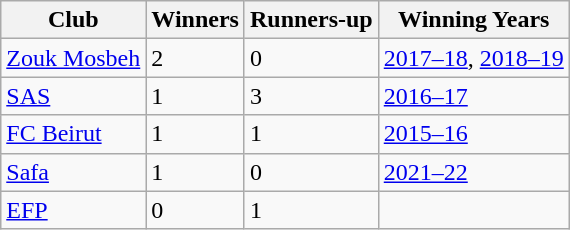<table class="wikitable sortable">
<tr>
<th>Club</th>
<th>Winners</th>
<th>Runners-up</th>
<th>Winning Years</th>
</tr>
<tr>
<td><a href='#'>Zouk Mosbeh</a></td>
<td>2</td>
<td>0</td>
<td><a href='#'>2017–18</a>, <a href='#'>2018–19</a></td>
</tr>
<tr>
<td><a href='#'>SAS</a></td>
<td>1</td>
<td>3</td>
<td><a href='#'>2016–17</a></td>
</tr>
<tr>
<td><a href='#'>FC Beirut</a></td>
<td>1</td>
<td>1</td>
<td><a href='#'>2015–16</a></td>
</tr>
<tr>
<td><a href='#'>Safa</a></td>
<td>1</td>
<td>0</td>
<td><a href='#'>2021–22</a></td>
</tr>
<tr>
<td><a href='#'>EFP</a></td>
<td>0</td>
<td>1</td>
<td></td>
</tr>
</table>
